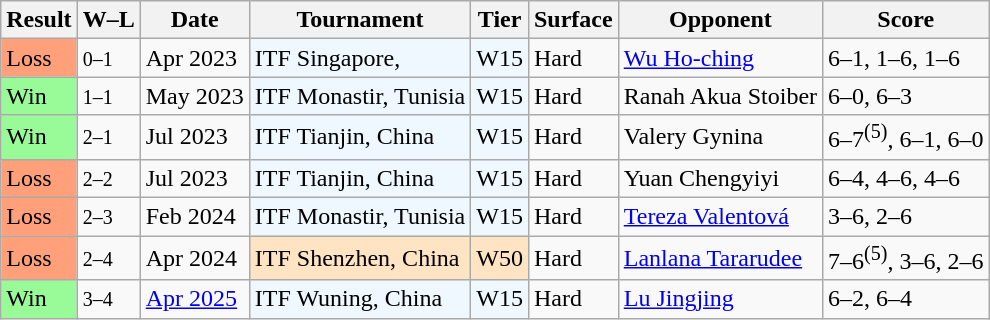<table class="sortable wikitable">
<tr>
<th>Result</th>
<th class="unsortable">W–L</th>
<th>Date</th>
<th>Tournament</th>
<th>Tier</th>
<th>Surface</th>
<th>Opponent</th>
<th class="unsortable">Score</th>
</tr>
<tr>
<td bgcolor=ffa07a>Loss</td>
<td><small>0–1</small></td>
<td>Apr 2023</td>
<td style="background:#f0f8ff;">ITF Singapore,</td>
<td style="background:#f0f8ff;">W15</td>
<td>Hard</td>
<td> <a href='#'>Wu Ho-ching</a></td>
<td>6–1, 1–6, 1–6</td>
</tr>
<tr>
<td style="background:#98fb98;">Win</td>
<td><small>1–1</small></td>
<td>May 2023</td>
<td style="background:#f0f8ff;">ITF Monastir, Tunisia</td>
<td style="background:#f0f8ff;">W15</td>
<td>Hard</td>
<td> Ranah Akua Stoiber</td>
<td>6–0, 6–3</td>
</tr>
<tr>
<td style="background:#98fb98;">Win</td>
<td><small>2–1</small></td>
<td>Jul 2023</td>
<td style="background:#f0f8ff;">ITF Tianjin, China</td>
<td style="background:#f0f8ff;">W15</td>
<td>Hard</td>
<td> Valery Gynina</td>
<td>6–7<sup>(5)</sup>, 6–1, 6–0</td>
</tr>
<tr>
<td bgcolor=ffa07a>Loss</td>
<td><small>2–2</small></td>
<td>Jul 2023</td>
<td style="background:#f0f8ff;">ITF Tianjin, China</td>
<td style="background:#f0f8ff;">W15</td>
<td>Hard</td>
<td> Yuan Chengyiyi</td>
<td>6–4, 4–6, 4–6</td>
</tr>
<tr>
<td bgcolor=ffa07a>Loss</td>
<td><small>2–3</small></td>
<td>Feb 2024</td>
<td style="background:#f0f8ff;">ITF Monastir, Tunisia</td>
<td style="background:#f0f8ff;">W15</td>
<td>Hard</td>
<td> <a href='#'>Tereza Valentová</a></td>
<td>3–6, 2–6</td>
</tr>
<tr>
<td bgcolor=ffa07a>Loss</td>
<td><small>2–4</small></td>
<td>Apr 2024</td>
<td style="background:#ffe4c4;">ITF Shenzhen, China</td>
<td style="background:#ffe4c4;">W50</td>
<td>Hard</td>
<td> <a href='#'>Lanlana Tararudee</a></td>
<td>7–6<sup>(5)</sup>, 3–6, 2–6</td>
</tr>
<tr>
<td style="background:#98fb98;">Win</td>
<td><small>3–4</small></td>
<td><a href='#'>Apr 2025</a></td>
<td style="background:#f0f8ff;">ITF Wuning, China</td>
<td style="background:#f0f8ff;">W15</td>
<td>Hard</td>
<td> <a href='#'>Lu Jingjing</a></td>
<td>6–2, 6–4</td>
</tr>
</table>
